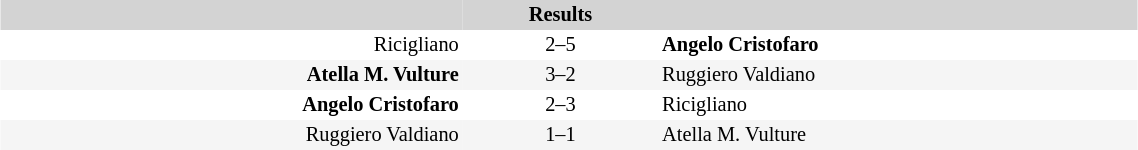<table align=center style="font-size: 85%; border-collapse:collapse" border=0 cellspacing=0 cellpadding=2 width=60%>
<tr bgcolor="D3D3D3">
<th align=right></th>
<th align=center>Results</th>
<th align=left></th>
<th align=center></th>
</tr>
<tr bgcolor=#FFFFFF>
<td align=right>Ricigliano</td>
<td align=center>2–5</td>
<td><strong>Angelo Cristofaro</strong></td>
<td align=center></td>
</tr>
<tr bgcolor=#F5F5F5>
<td align=right><strong>Atella M. Vulture</strong></td>
<td align=center>3–2</td>
<td>Ruggiero Valdiano</td>
<td align=center></td>
</tr>
<tr bgcolor=#FFFFFF>
<td align=right><strong>Angelo Cristofaro</strong></td>
<td align=center>2–3</td>
<td>Ricigliano</td>
<td align=center></td>
</tr>
<tr bgcolor=#F5F5F5>
<td align=right>Ruggiero Valdiano</td>
<td align=center>1–1</td>
<td>Atella M. Vulture</td>
<td align=center></td>
</tr>
</table>
